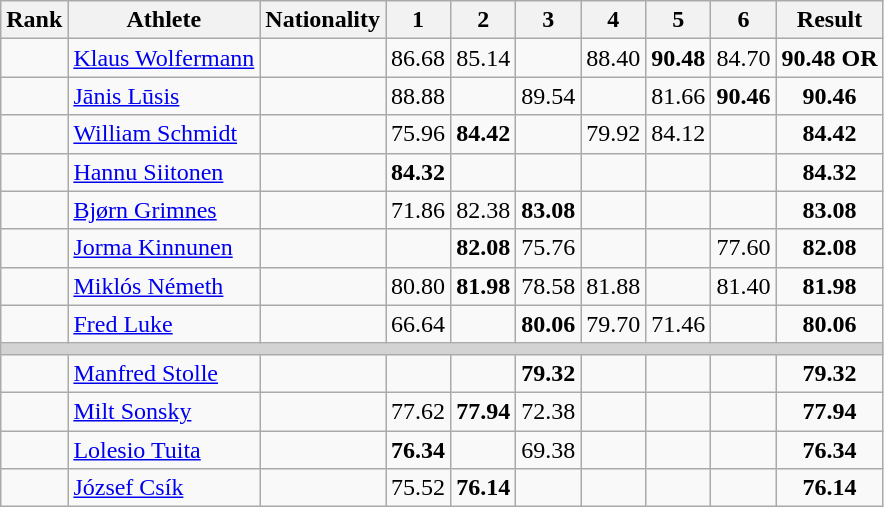<table class="wikitable sortable" style="text-align:center">
<tr>
<th>Rank</th>
<th>Athlete</th>
<th>Nationality</th>
<th>1</th>
<th>2</th>
<th>3</th>
<th>4</th>
<th>5</th>
<th>6</th>
<th>Result</th>
</tr>
<tr>
<td></td>
<td align=left><a href='#'>Klaus Wolfermann</a></td>
<td align=left></td>
<td>86.68</td>
<td>85.14</td>
<td></td>
<td>88.40</td>
<td><strong>90.48</strong></td>
<td>84.70</td>
<td><strong>90.48 OR</strong></td>
</tr>
<tr>
<td></td>
<td align=left><a href='#'>Jānis Lūsis</a></td>
<td align=left></td>
<td>88.88</td>
<td></td>
<td>89.54</td>
<td></td>
<td>81.66</td>
<td><strong>90.46</strong></td>
<td><strong>90.46</strong></td>
</tr>
<tr>
<td></td>
<td align=left><a href='#'>William Schmidt</a></td>
<td align=left></td>
<td>75.96</td>
<td><strong>84.42</strong></td>
<td></td>
<td>79.92</td>
<td>84.12</td>
<td></td>
<td><strong>84.42</strong></td>
</tr>
<tr>
<td></td>
<td align=left><a href='#'>Hannu Siitonen</a></td>
<td align=left></td>
<td><strong>84.32</strong></td>
<td></td>
<td></td>
<td></td>
<td></td>
<td></td>
<td><strong>84.32</strong></td>
</tr>
<tr>
<td></td>
<td align=left><a href='#'>Bjørn Grimnes</a></td>
<td align=left></td>
<td>71.86</td>
<td>82.38</td>
<td><strong>83.08</strong></td>
<td></td>
<td></td>
<td></td>
<td><strong>83.08</strong></td>
</tr>
<tr>
<td></td>
<td align=left><a href='#'>Jorma Kinnunen</a></td>
<td align=left></td>
<td></td>
<td><strong>82.08</strong></td>
<td>75.76</td>
<td></td>
<td></td>
<td>77.60</td>
<td><strong>82.08</strong></td>
</tr>
<tr>
<td></td>
<td align=left><a href='#'>Miklós Németh</a></td>
<td align=left></td>
<td>80.80</td>
<td><strong>81.98</strong></td>
<td>78.58</td>
<td>81.88</td>
<td></td>
<td>81.40</td>
<td><strong>81.98</strong></td>
</tr>
<tr>
<td></td>
<td align=left><a href='#'>Fred Luke</a></td>
<td align=left></td>
<td>66.64</td>
<td></td>
<td><strong>80.06</strong></td>
<td>79.70</td>
<td>71.46</td>
<td></td>
<td><strong>80.06</strong></td>
</tr>
<tr>
<td colspan=10 bgcolor=lightgray></td>
</tr>
<tr>
<td></td>
<td align=left><a href='#'>Manfred Stolle</a></td>
<td align=left></td>
<td></td>
<td></td>
<td><strong>79.32</strong></td>
<td></td>
<td></td>
<td></td>
<td><strong>79.32</strong></td>
</tr>
<tr>
<td></td>
<td align=left><a href='#'>Milt Sonsky</a></td>
<td align=left></td>
<td>77.62</td>
<td><strong>77.94</strong></td>
<td>72.38</td>
<td></td>
<td></td>
<td></td>
<td><strong>77.94</strong></td>
</tr>
<tr>
<td></td>
<td align=left><a href='#'>Lolesio Tuita</a></td>
<td align=left></td>
<td><strong>76.34</strong></td>
<td></td>
<td>69.38</td>
<td></td>
<td></td>
<td></td>
<td><strong>76.34</strong></td>
</tr>
<tr>
<td></td>
<td align=left><a href='#'>József Csík</a></td>
<td align=left></td>
<td>75.52</td>
<td><strong>76.14</strong></td>
<td></td>
<td></td>
<td></td>
<td></td>
<td><strong>76.14</strong></td>
</tr>
</table>
